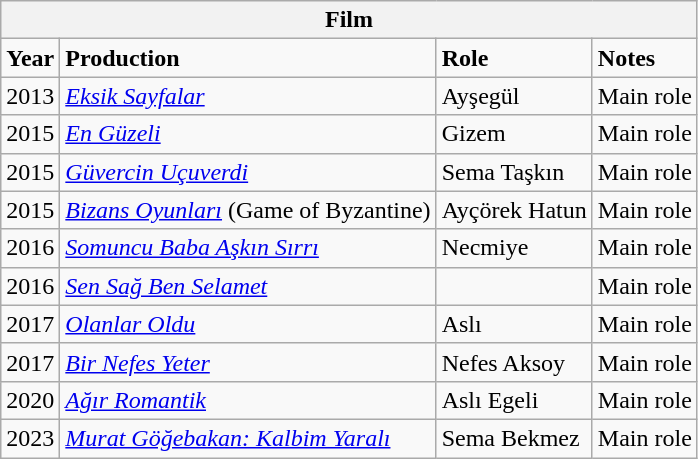<table class="wikitable">
<tr>
<th colspan="4">Film</th>
</tr>
<tr>
<td><strong>Year</strong></td>
<td><strong>Production</strong></td>
<td><strong>Role</strong></td>
<td><strong>Notes</strong></td>
</tr>
<tr>
<td>2013</td>
<td><em><a href='#'>Eksik Sayfalar</a></em></td>
<td>Ayşegül</td>
<td>Main role</td>
</tr>
<tr>
<td>2015</td>
<td><em><a href='#'>En Güzeli</a></em></td>
<td>Gizem</td>
<td>Main role</td>
</tr>
<tr>
<td>2015</td>
<td><em><a href='#'>Güvercin Uçuverdi</a></em></td>
<td>Sema Taşkın</td>
<td>Main role</td>
</tr>
<tr>
<td>2015</td>
<td><em><a href='#'>Bizans Oyunları</a></em> (Game of Byzantine)</td>
<td>Ayçörek Hatun</td>
<td>Main role</td>
</tr>
<tr>
<td>2016</td>
<td><em><a href='#'>Somuncu Baba Aşkın Sırrı</a></em></td>
<td>Necmiye</td>
<td>Main role</td>
</tr>
<tr>
<td>2016</td>
<td><em><a href='#'>Sen Sağ Ben Selamet</a></em></td>
<td></td>
<td>Main role</td>
</tr>
<tr>
<td>2017</td>
<td><em><a href='#'>Olanlar Oldu</a></em></td>
<td>Aslı</td>
<td>Main role</td>
</tr>
<tr>
<td>2017</td>
<td><em><a href='#'>Bir Nefes Yeter</a></em></td>
<td>Nefes Aksoy</td>
<td>Main role</td>
</tr>
<tr>
<td>2020</td>
<td><em><a href='#'>Ağır Romantik</a></em></td>
<td>Aslı Egeli</td>
<td>Main role</td>
</tr>
<tr>
<td>2023</td>
<td><em><a href='#'>Murat Göğebakan: Kalbim Yaralı</a></em></td>
<td>Sema Bekmez</td>
<td>Main role</td>
</tr>
</table>
